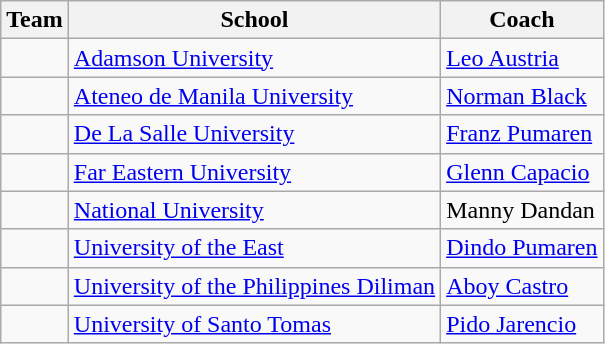<table class="wikitable">
<tr>
<th>Team</th>
<th>School</th>
<th>Coach</th>
</tr>
<tr>
<td></td>
<td><a href='#'>Adamson University</a></td>
<td><a href='#'>Leo Austria</a></td>
</tr>
<tr>
<td></td>
<td><a href='#'>Ateneo de Manila University</a></td>
<td><a href='#'>Norman Black</a></td>
</tr>
<tr>
<td></td>
<td><a href='#'>De La Salle University</a></td>
<td><a href='#'>Franz Pumaren</a></td>
</tr>
<tr>
<td></td>
<td><a href='#'>Far Eastern University</a></td>
<td><a href='#'>Glenn Capacio</a></td>
</tr>
<tr>
<td></td>
<td><a href='#'>National University</a></td>
<td>Manny Dandan</td>
</tr>
<tr>
<td></td>
<td><a href='#'>University of the East</a></td>
<td><a href='#'>Dindo Pumaren</a></td>
</tr>
<tr>
<td></td>
<td><a href='#'>University of the Philippines Diliman</a></td>
<td><a href='#'>Aboy Castro</a></td>
</tr>
<tr>
<td></td>
<td><a href='#'>University of Santo Tomas</a></td>
<td><a href='#'>Pido Jarencio</a></td>
</tr>
</table>
